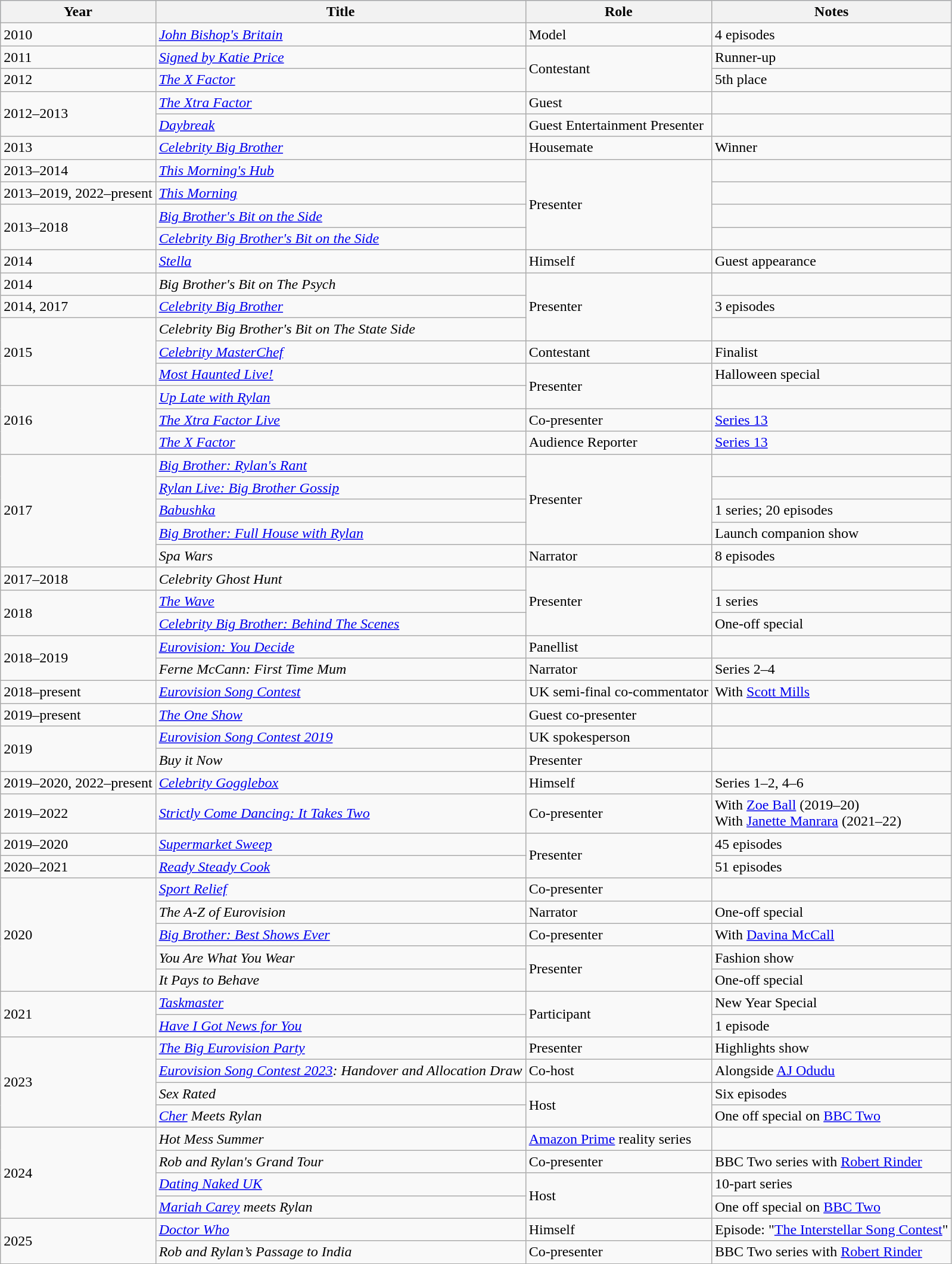<table class="wikitable">
<tr style="background:#b0c4de; text-align:center;">
<th>Year</th>
<th>Title</th>
<th>Role</th>
<th>Notes</th>
</tr>
<tr>
<td>2010</td>
<td><em><a href='#'>John Bishop's Britain</a></em></td>
<td>Model</td>
<td>4 episodes </td>
</tr>
<tr>
<td>2011</td>
<td><em><a href='#'>Signed by Katie Price</a></em></td>
<td rowspan="2">Contestant</td>
<td>Runner-up</td>
</tr>
<tr>
<td>2012</td>
<td><em><a href='#'>The X Factor</a></em></td>
<td>5th place</td>
</tr>
<tr>
<td rowspan="2">2012–2013</td>
<td><em><a href='#'>The Xtra Factor</a></em></td>
<td>Guest</td>
<td></td>
</tr>
<tr>
<td><em><a href='#'>Daybreak</a></em></td>
<td>Guest Entertainment Presenter</td>
<td></td>
</tr>
<tr>
<td>2013</td>
<td><em><a href='#'>Celebrity Big Brother</a></em></td>
<td>Housemate</td>
<td>Winner</td>
</tr>
<tr>
<td>2013–2014</td>
<td><em><a href='#'>This Morning's Hub</a></em></td>
<td rowspan="4">Presenter</td>
<td></td>
</tr>
<tr>
<td>2013–2019, 2022–present</td>
<td><em><a href='#'>This Morning</a></em></td>
<td></td>
</tr>
<tr>
<td rowspan="2">2013–2018</td>
<td><em><a href='#'>Big Brother's Bit on the Side</a></em></td>
<td></td>
</tr>
<tr>
<td><em><a href='#'>Celebrity Big Brother's Bit on the Side</a></em></td>
<td></td>
</tr>
<tr>
<td>2014</td>
<td><em><a href='#'>Stella</a></em></td>
<td>Himself</td>
<td>Guest appearance</td>
</tr>
<tr>
<td>2014</td>
<td><em>Big Brother's Bit on The Psych</em></td>
<td rowspan="3">Presenter </td>
<td></td>
</tr>
<tr>
<td>2014, 2017</td>
<td><em><a href='#'>Celebrity Big Brother</a></em></td>
<td>3 episodes </td>
</tr>
<tr>
<td rowspan="3">2015</td>
<td><em>Celebrity Big Brother's Bit on The State Side</em></td>
<td></td>
</tr>
<tr>
<td><em><a href='#'>Celebrity MasterChef</a></em></td>
<td>Contestant</td>
<td>Finalist</td>
</tr>
<tr>
<td><em><a href='#'>Most Haunted Live!</a></em></td>
<td rowspan="2">Presenter</td>
<td>Halloween special</td>
</tr>
<tr>
<td rowspan="3">2016</td>
<td><em><a href='#'>Up Late with Rylan</a></em></td>
<td></td>
</tr>
<tr>
<td><em><a href='#'>The Xtra Factor Live</a></em></td>
<td>Co-presenter</td>
<td><a href='#'>Series 13</a></td>
</tr>
<tr>
<td><em><a href='#'>The X Factor</a></em></td>
<td>Audience Reporter</td>
<td><a href='#'>Series 13</a></td>
</tr>
<tr>
<td rowspan="5">2017</td>
<td><em><a href='#'>Big Brother: Rylan's Rant</a></em></td>
<td rowspan="4">Presenter</td>
<td></td>
</tr>
<tr>
<td><em><a href='#'>Rylan Live: Big Brother Gossip</a></em></td>
<td></td>
</tr>
<tr>
<td><em><a href='#'>Babushka</a></em></td>
<td>1 series; 20 episodes</td>
</tr>
<tr>
<td><em><a href='#'>Big Brother: Full House with Rylan</a></em></td>
<td>Launch companion show</td>
</tr>
<tr>
<td><em>Spa Wars</em></td>
<td>Narrator</td>
<td>8 episodes</td>
</tr>
<tr>
<td>2017–2018</td>
<td><em>Celebrity Ghost Hunt</em></td>
<td rowspan="3">Presenter</td>
<td></td>
</tr>
<tr>
<td rowspan="2">2018</td>
<td><em><a href='#'>The Wave</a></em></td>
<td>1 series</td>
</tr>
<tr>
<td><em><a href='#'>Celebrity Big Brother: Behind The Scenes</a></em></td>
<td>One-off special</td>
</tr>
<tr>
<td rowspan="2">2018–2019</td>
<td><em><a href='#'>Eurovision: You Decide</a></em></td>
<td>Panellist</td>
<td></td>
</tr>
<tr>
<td><em>Ferne McCann: First Time Mum</em></td>
<td>Narrator</td>
<td>Series 2–4</td>
</tr>
<tr>
<td>2018–present</td>
<td><em><a href='#'>Eurovision Song Contest</a></em></td>
<td>UK semi-final co-commentator</td>
<td>With <a href='#'>Scott Mills</a></td>
</tr>
<tr>
<td>2019–present</td>
<td><em><a href='#'>The One Show</a></em></td>
<td>Guest co-presenter</td>
<td></td>
</tr>
<tr>
<td rowspan="2">2019</td>
<td><em><a href='#'>Eurovision Song Contest 2019</a></em></td>
<td>UK spokesperson</td>
<td></td>
</tr>
<tr>
<td><em>Buy it Now</em></td>
<td>Presenter</td>
<td></td>
</tr>
<tr>
<td>2019–2020, 2022–present</td>
<td><em><a href='#'>Celebrity Gogglebox</a></em></td>
<td>Himself</td>
<td>Series 1–2, 4–6</td>
</tr>
<tr>
<td>2019–2022</td>
<td><em><a href='#'>Strictly Come Dancing: It Takes Two</a></em></td>
<td>Co-presenter</td>
<td>With <a href='#'>Zoe Ball</a> (2019–20)<br>With <a href='#'>Janette Manrara</a> (2021–22)</td>
</tr>
<tr>
<td>2019–2020</td>
<td><em><a href='#'>Supermarket Sweep</a></em></td>
<td rowspan="2">Presenter</td>
<td>45 episodes</td>
</tr>
<tr>
<td>2020–2021</td>
<td><em><a href='#'>Ready Steady Cook</a></em></td>
<td>51 episodes</td>
</tr>
<tr>
<td rowspan="5">2020</td>
<td><em><a href='#'>Sport Relief</a></em></td>
<td>Co-presenter</td>
<td></td>
</tr>
<tr>
<td><em>The A-Z of Eurovision</em></td>
<td>Narrator</td>
<td>One-off special</td>
</tr>
<tr>
<td><em><a href='#'>Big Brother: Best Shows Ever</a></em></td>
<td>Co-presenter</td>
<td>With <a href='#'>Davina McCall</a></td>
</tr>
<tr>
<td><em>You Are What You Wear</em></td>
<td rowspan="2">Presenter</td>
<td>Fashion show</td>
</tr>
<tr>
<td><em>It Pays to Behave</em></td>
<td>One-off special</td>
</tr>
<tr>
<td rowspan="2">2021</td>
<td><em><a href='#'>Taskmaster</a></em></td>
<td rowspan="2">Participant</td>
<td>New Year Special</td>
</tr>
<tr>
<td><em><a href='#'>Have I Got News for You</a></em></td>
<td>1 episode</td>
</tr>
<tr>
<td rowspan="4">2023</td>
<td><em><a href='#'>The Big Eurovision Party</a></em></td>
<td>Presenter</td>
<td>Highlights show</td>
</tr>
<tr>
<td><em><a href='#'>Eurovision Song Contest 2023</a>: Handover and Allocation Draw</em></td>
<td>Co-host</td>
<td>Alongside <a href='#'>AJ Odudu</a></td>
</tr>
<tr>
<td><em>Sex Rated</em></td>
<td rowspan="2">Host</td>
<td>Six episodes</td>
</tr>
<tr>
<td><em><a href='#'>Cher</a> Meets Rylan</em></td>
<td>One off special on <a href='#'>BBC Two</a></td>
</tr>
<tr>
<td rowspan="4">2024</td>
<td><em>Hot Mess Summer</em></td>
<td><a href='#'>Amazon Prime</a> reality series</td>
</tr>
<tr>
<td><em>Rob and Rylan's Grand Tour</em></td>
<td>Co-presenter</td>
<td>BBC Two series with <a href='#'>Robert Rinder</a></td>
</tr>
<tr>
<td><em><a href='#'>Dating Naked UK</a></em></td>
<td rowspan="2">Host</td>
<td>10-part series</td>
</tr>
<tr>
<td><em><a href='#'>Mariah Carey</a> meets Rylan</em></td>
<td>One off special on <a href='#'>BBC Two</a></td>
</tr>
<tr>
<td rowspan="2">2025</td>
<td><em><a href='#'>Doctor Who</a></em></td>
<td>Himself</td>
<td>Episode: "<a href='#'>The Interstellar Song Contest</a>"</td>
</tr>
<tr>
<td><em>Rob and Rylan’s Passage to India</em></td>
<td>Co-presenter</td>
<td>BBC Two series with <a href='#'>Robert Rinder</a></td>
</tr>
</table>
